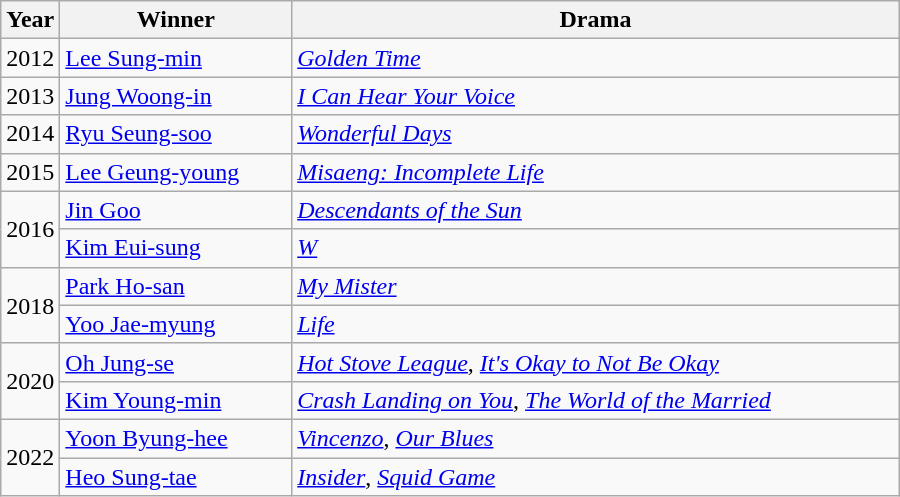<table class="wikitable" style="width:600px">
<tr>
<th width=10>Year</th>
<th>Winner</th>
<th>Drama</th>
</tr>
<tr>
<td>2012</td>
<td><a href='#'>Lee Sung-min</a></td>
<td><em><a href='#'>Golden Time</a></em></td>
</tr>
<tr>
<td>2013</td>
<td><a href='#'>Jung Woong-in</a></td>
<td><em><a href='#'>I Can Hear Your Voice</a></em></td>
</tr>
<tr>
<td>2014</td>
<td><a href='#'>Ryu Seung-soo</a></td>
<td><em><a href='#'>Wonderful Days</a></em></td>
</tr>
<tr>
<td>2015</td>
<td><a href='#'>Lee Geung-young</a></td>
<td><em><a href='#'>Misaeng: Incomplete Life</a></em></td>
</tr>
<tr>
<td rowspan=2>2016</td>
<td><a href='#'>Jin Goo</a></td>
<td><em><a href='#'>Descendants of the Sun</a></em></td>
</tr>
<tr>
<td><a href='#'>Kim Eui-sung</a></td>
<td><em><a href='#'>W</a></em></td>
</tr>
<tr>
<td rowspan=2>2018</td>
<td><a href='#'>Park Ho-san</a></td>
<td><em><a href='#'>My Mister</a></em></td>
</tr>
<tr>
<td><a href='#'>Yoo Jae-myung</a></td>
<td><em><a href='#'>Life</a></em></td>
</tr>
<tr>
<td rowspan=2>2020</td>
<td><a href='#'>Oh Jung-se</a></td>
<td><em><a href='#'>Hot Stove League</a></em>, <em> <a href='#'>It's Okay to Not Be Okay</a></em></td>
</tr>
<tr>
<td><a href='#'>Kim Young-min</a></td>
<td><em><a href='#'>Crash Landing on You</a></em>, <em><a href='#'>The World of the Married</a></em></td>
</tr>
<tr>
<td rowspan=2>2022</td>
<td><a href='#'>Yoon Byung-hee</a></td>
<td><em><a href='#'>Vincenzo</a></em>,  <em><a href='#'>Our Blues</a></em></td>
</tr>
<tr>
<td><a href='#'>Heo Sung-tae</a></td>
<td><em><a href='#'>Insider</a></em>, <em><a href='#'>Squid Game</a></em></td>
</tr>
</table>
